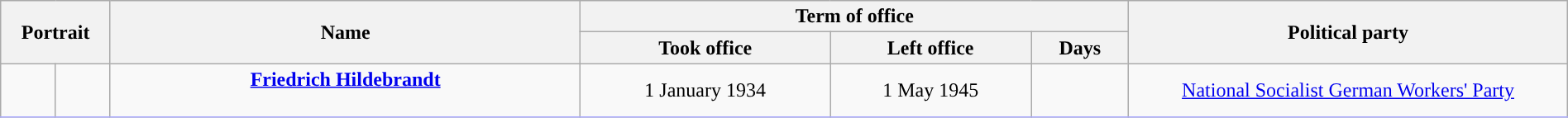<table class="wikitable" style="text-align:center; width:100%; border:1px #AAAAFF solid">
<tr>
<th width=80px rowspan=2 colspan=2>Portrait</th>
<th width=30% rowspan=2>Name<br></th>
<th width=35% colspan=3>Term of office</th>
<th width=28% rowspan=2>Political party</th>
</tr>
<tr>
<th>Took office</th>
<th>Left office</th>
<th>Days</th>
</tr>
<tr>
<td style="background:"></td>
<td></td>
<td><strong><a href='#'>Friedrich Hildebrandt</a></strong><br><br></td>
<td>1 January 1934</td>
<td>1 May 1945</td>
<td></td>
<td><a href='#'>National Socialist German Workers' Party</a></td>
</tr>
<tr>
</tr>
</table>
